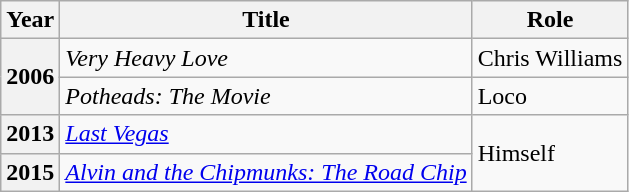<table class="wikitable plainrowheaders sortable">
<tr>
<th scope="col">Year</th>
<th scope="col">Title</th>
<th scope="col">Role</th>
</tr>
<tr>
<th scope="row" rowspan="2">2006</th>
<td><em>Very Heavy Love</em></td>
<td>Chris Williams</td>
</tr>
<tr>
<td><em>Potheads: The Movie</em></td>
<td>Loco</td>
</tr>
<tr>
<th scope="row">2013</th>
<td><em><a href='#'>Last Vegas</a></em></td>
<td rowspan="2">Himself</td>
</tr>
<tr>
<th scope="row">2015</th>
<td><em><a href='#'>Alvin and the Chipmunks: The Road Chip</a></em></td>
</tr>
</table>
